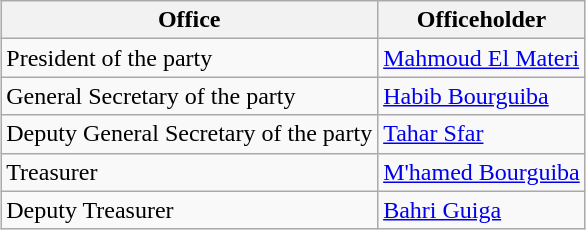<table class="wikitable" style="margin-left: auto; margin-right: auto; border: none;">
<tr>
<th>Office</th>
<th>Officeholder</th>
</tr>
<tr>
<td>President of the party</td>
<td><a href='#'>Mahmoud El Materi</a></td>
</tr>
<tr>
<td>General Secretary of the party</td>
<td><a href='#'>Habib Bourguiba</a></td>
</tr>
<tr>
<td>Deputy General Secretary of the party</td>
<td><a href='#'>Tahar Sfar</a></td>
</tr>
<tr>
<td>Treasurer</td>
<td><a href='#'>M'hamed Bourguiba</a></td>
</tr>
<tr>
<td>Deputy Treasurer</td>
<td><a href='#'>Bahri Guiga</a></td>
</tr>
</table>
